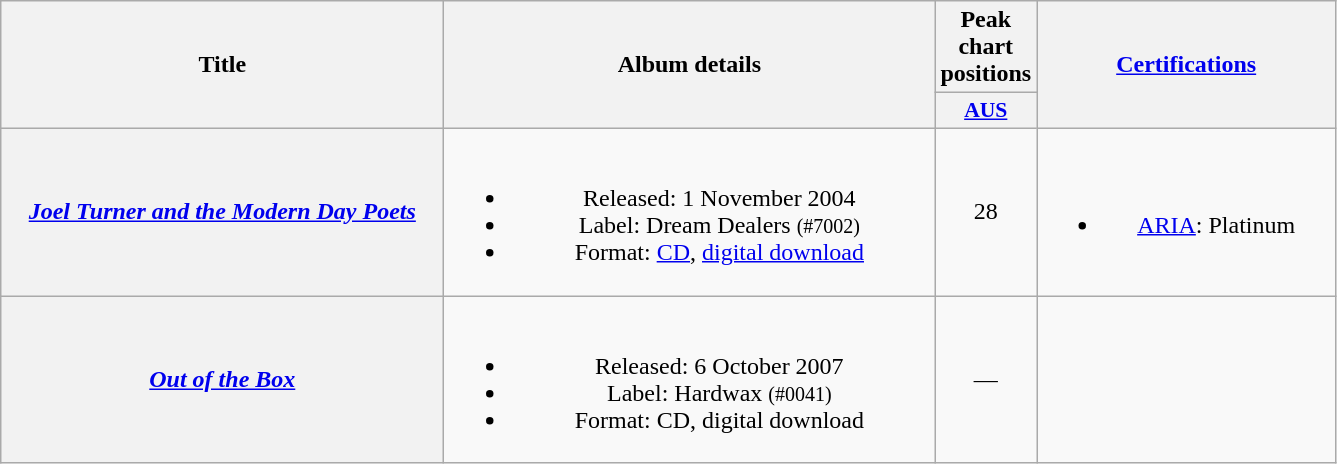<table class="wikitable plainrowheaders" style="text-align:center;">
<tr>
<th scope="col" rowspan="2" style="width:18em;">Title</th>
<th scope="col" rowspan="2" style="width:20em;">Album details</th>
<th scope="col" colspan="1">Peak chart positions</th>
<th scope="col" rowspan="2" style="width:12em;"><a href='#'>Certifications</a></th>
</tr>
<tr>
<th scope="col" style="width:3em;font-size:90%;"><a href='#'>AUS</a><br></th>
</tr>
<tr>
<th scope="row"><em><a href='#'>Joel Turner and the Modern Day Poets</a></em></th>
<td><br><ul><li>Released: 1 November 2004</li><li>Label: Dream Dealers <small>(#7002)</small></li><li>Format: <a href='#'>CD</a>, <a href='#'>digital download</a></li></ul></td>
<td>28</td>
<td><br><ul><li><a href='#'>ARIA</a>: Platinum</li></ul></td>
</tr>
<tr>
<th scope="row"><em><a href='#'>Out of the Box</a></em></th>
<td><br><ul><li>Released: 6 October 2007</li><li>Label: Hardwax <small>(#0041)</small></li><li>Format: CD, digital download</li></ul></td>
<td>—</td>
<td></td>
</tr>
</table>
